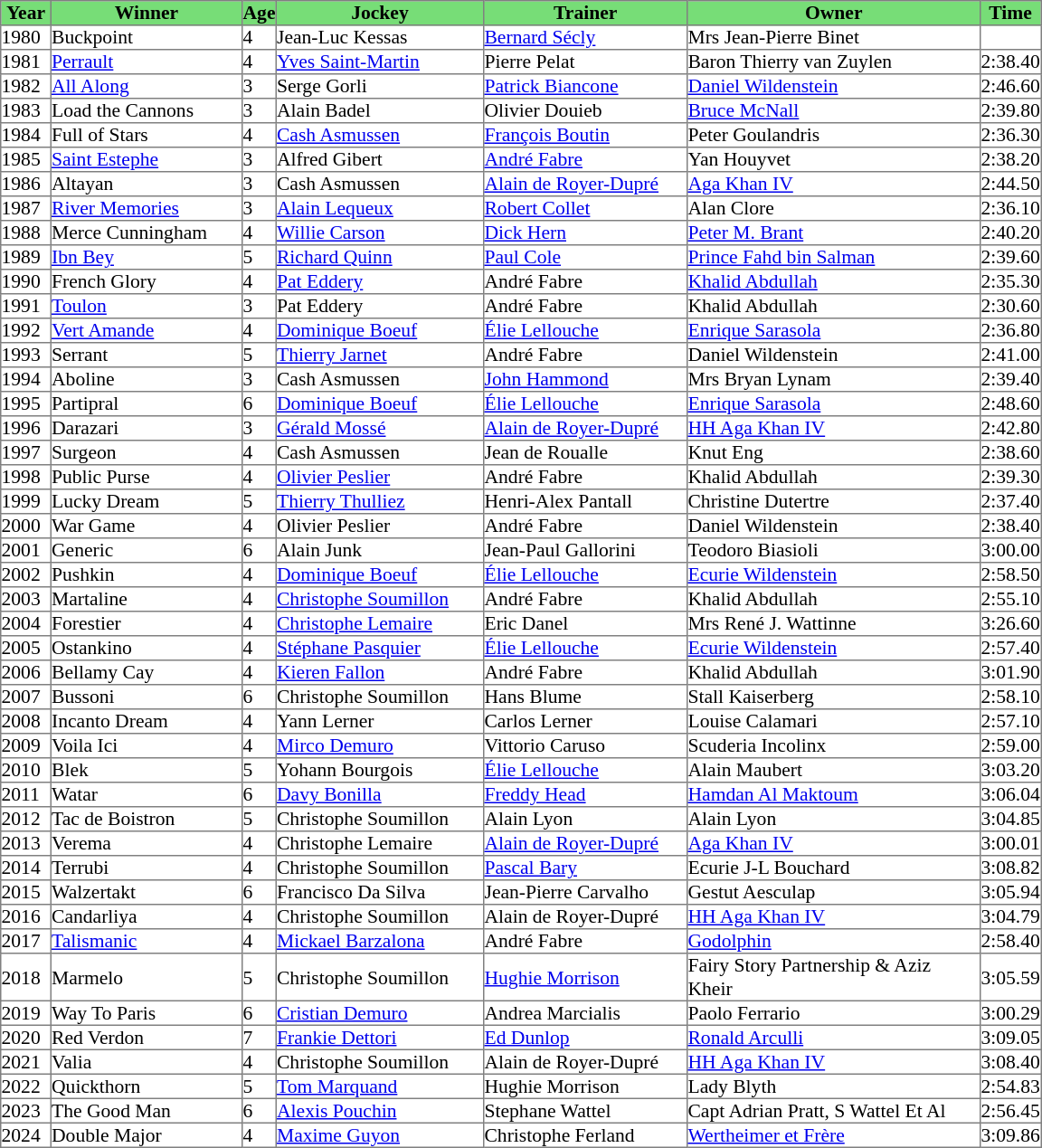<table class = "sortable" | border="1" cellpadding="0" style="border-collapse: collapse; font-size:90%">
<tr bgcolor="#77dd77" align="center">
<th width="36px"><strong>Year</strong><br></th>
<th width="140px"><strong>Winner</strong><br></th>
<th><strong>Age</strong><br></th>
<th width="152px"><strong>Jockey</strong><br></th>
<th width="149px"><strong>Trainer</strong><br></th>
<th width="215px"><strong>Owner</strong><br></th>
<th><strong>Time</strong><br></th>
</tr>
<tr>
<td>1980</td>
<td>Buckpoint</td>
<td>4</td>
<td>Jean-Luc Kessas</td>
<td><a href='#'>Bernard Sécly</a></td>
<td>Mrs Jean-Pierre Binet</td>
<td></td>
</tr>
<tr>
<td>1981</td>
<td><a href='#'>Perrault</a></td>
<td>4</td>
<td><a href='#'>Yves Saint-Martin</a></td>
<td>Pierre Pelat</td>
<td>Baron Thierry van Zuylen</td>
<td>2:38.40</td>
</tr>
<tr>
<td>1982</td>
<td><a href='#'>All Along</a></td>
<td>3</td>
<td>Serge Gorli</td>
<td><a href='#'>Patrick Biancone</a></td>
<td><a href='#'>Daniel Wildenstein</a></td>
<td>2:46.60</td>
</tr>
<tr>
<td>1983</td>
<td>Load the Cannons</td>
<td>3</td>
<td>Alain Badel</td>
<td>Olivier Douieb</td>
<td><a href='#'>Bruce McNall</a></td>
<td>2:39.80</td>
</tr>
<tr>
<td>1984</td>
<td>Full of Stars</td>
<td>4</td>
<td><a href='#'>Cash Asmussen</a></td>
<td><a href='#'>François Boutin</a></td>
<td>Peter Goulandris</td>
<td>2:36.30</td>
</tr>
<tr>
<td>1985</td>
<td><a href='#'>Saint Estephe</a></td>
<td>3</td>
<td>Alfred Gibert</td>
<td><a href='#'>André Fabre</a></td>
<td>Yan Houyvet</td>
<td>2:38.20</td>
</tr>
<tr>
<td>1986</td>
<td>Altayan</td>
<td>3</td>
<td>Cash Asmussen</td>
<td><a href='#'>Alain de Royer-Dupré</a></td>
<td><a href='#'>Aga Khan IV</a></td>
<td>2:44.50</td>
</tr>
<tr>
<td>1987</td>
<td><a href='#'>River Memories</a></td>
<td>3</td>
<td><a href='#'>Alain Lequeux</a></td>
<td><a href='#'>Robert Collet</a></td>
<td>Alan Clore</td>
<td>2:36.10</td>
</tr>
<tr>
<td>1988</td>
<td>Merce Cunningham</td>
<td>4</td>
<td><a href='#'>Willie Carson</a></td>
<td><a href='#'>Dick Hern</a></td>
<td><a href='#'>Peter M. Brant</a></td>
<td>2:40.20</td>
</tr>
<tr>
<td>1989</td>
<td><a href='#'>Ibn Bey</a></td>
<td>5</td>
<td><a href='#'>Richard Quinn</a></td>
<td><a href='#'>Paul Cole</a></td>
<td><a href='#'>Prince Fahd bin Salman</a></td>
<td>2:39.60</td>
</tr>
<tr>
<td>1990</td>
<td>French Glory</td>
<td>4</td>
<td><a href='#'>Pat Eddery</a></td>
<td>André Fabre</td>
<td><a href='#'>Khalid Abdullah</a></td>
<td>2:35.30</td>
</tr>
<tr>
<td>1991</td>
<td><a href='#'>Toulon</a></td>
<td>3</td>
<td>Pat Eddery</td>
<td>André Fabre</td>
<td>Khalid Abdullah</td>
<td>2:30.60</td>
</tr>
<tr>
<td>1992</td>
<td><a href='#'>Vert Amande</a></td>
<td>4</td>
<td><a href='#'>Dominique Boeuf</a></td>
<td><a href='#'>Élie Lellouche</a></td>
<td><a href='#'>Enrique Sarasola</a></td>
<td>2:36.80</td>
</tr>
<tr>
<td>1993</td>
<td>Serrant</td>
<td>5</td>
<td><a href='#'>Thierry Jarnet</a></td>
<td>André Fabre</td>
<td>Daniel Wildenstein</td>
<td>2:41.00</td>
</tr>
<tr>
<td>1994</td>
<td>Aboline</td>
<td>3</td>
<td>Cash Asmussen</td>
<td><a href='#'>John Hammond</a></td>
<td>Mrs Bryan Lynam</td>
<td>2:39.40</td>
</tr>
<tr>
<td>1995</td>
<td>Partipral</td>
<td>6</td>
<td><a href='#'>Dominique Boeuf</a></td>
<td><a href='#'>Élie Lellouche</a></td>
<td><a href='#'>Enrique Sarasola</a></td>
<td>2:48.60</td>
</tr>
<tr>
<td>1996</td>
<td>Darazari</td>
<td>3</td>
<td><a href='#'>Gérald Mossé</a></td>
<td><a href='#'>Alain de Royer-Dupré</a></td>
<td><a href='#'>HH Aga Khan IV</a></td>
<td>2:42.80</td>
</tr>
<tr>
<td>1997</td>
<td>Surgeon</td>
<td>4</td>
<td>Cash Asmussen</td>
<td>Jean de Roualle</td>
<td>Knut Eng</td>
<td>2:38.60</td>
</tr>
<tr>
<td>1998</td>
<td>Public Purse</td>
<td>4</td>
<td><a href='#'>Olivier Peslier</a></td>
<td>André Fabre</td>
<td>Khalid Abdullah</td>
<td>2:39.30</td>
</tr>
<tr>
<td>1999</td>
<td>Lucky Dream</td>
<td>5</td>
<td><a href='#'>Thierry Thulliez</a></td>
<td>Henri-Alex Pantall</td>
<td>Christine Dutertre</td>
<td>2:37.40</td>
</tr>
<tr>
<td>2000</td>
<td>War Game</td>
<td>4</td>
<td>Olivier Peslier</td>
<td>André Fabre</td>
<td>Daniel Wildenstein</td>
<td>2:38.40</td>
</tr>
<tr>
<td>2001</td>
<td>Generic</td>
<td>6</td>
<td>Alain Junk</td>
<td>Jean-Paul Gallorini</td>
<td>Teodoro Biasioli</td>
<td>3:00.00</td>
</tr>
<tr>
<td>2002</td>
<td>Pushkin</td>
<td>4</td>
<td><a href='#'>Dominique Boeuf</a></td>
<td><a href='#'>Élie Lellouche</a></td>
<td><a href='#'>Ecurie Wildenstein</a></td>
<td>2:58.50</td>
</tr>
<tr>
<td>2003</td>
<td>Martaline</td>
<td>4</td>
<td><a href='#'>Christophe Soumillon</a></td>
<td>André Fabre</td>
<td>Khalid Abdullah</td>
<td>2:55.10</td>
</tr>
<tr>
<td>2004</td>
<td>Forestier</td>
<td>4</td>
<td><a href='#'>Christophe Lemaire</a></td>
<td>Eric Danel</td>
<td>Mrs René J. Wattinne</td>
<td>3:26.60</td>
</tr>
<tr>
<td>2005</td>
<td>Ostankino</td>
<td>4</td>
<td><a href='#'>Stéphane Pasquier</a></td>
<td><a href='#'>Élie Lellouche</a></td>
<td><a href='#'>Ecurie Wildenstein</a></td>
<td>2:57.40</td>
</tr>
<tr>
<td>2006</td>
<td>Bellamy Cay</td>
<td>4</td>
<td><a href='#'>Kieren Fallon</a></td>
<td>André Fabre</td>
<td>Khalid Abdullah</td>
<td>3:01.90</td>
</tr>
<tr>
<td>2007</td>
<td>Bussoni</td>
<td>6</td>
<td>Christophe Soumillon</td>
<td>Hans Blume</td>
<td>Stall Kaiserberg</td>
<td>2:58.10</td>
</tr>
<tr>
<td>2008</td>
<td>Incanto Dream</td>
<td>4</td>
<td>Yann Lerner</td>
<td>Carlos Lerner</td>
<td>Louise Calamari</td>
<td>2:57.10</td>
</tr>
<tr>
<td>2009</td>
<td>Voila Ici</td>
<td>4</td>
<td><a href='#'>Mirco Demuro</a></td>
<td>Vittorio Caruso</td>
<td>Scuderia Incolinx</td>
<td>2:59.00</td>
</tr>
<tr>
<td>2010</td>
<td>Blek</td>
<td>5</td>
<td>Yohann Bourgois</td>
<td><a href='#'>Élie Lellouche</a></td>
<td>Alain Maubert</td>
<td>3:03.20</td>
</tr>
<tr>
<td>2011</td>
<td>Watar</td>
<td>6</td>
<td><a href='#'>Davy Bonilla</a></td>
<td><a href='#'>Freddy Head</a></td>
<td><a href='#'>Hamdan Al Maktoum</a></td>
<td>3:06.04</td>
</tr>
<tr>
<td>2012</td>
<td>Tac de Boistron</td>
<td>5</td>
<td>Christophe Soumillon</td>
<td>Alain Lyon</td>
<td>Alain Lyon</td>
<td>3:04.85</td>
</tr>
<tr>
<td>2013</td>
<td>Verema</td>
<td>4</td>
<td>Christophe Lemaire</td>
<td><a href='#'>Alain de Royer-Dupré</a></td>
<td><a href='#'>Aga Khan IV</a></td>
<td>3:00.01</td>
</tr>
<tr>
<td>2014</td>
<td>Terrubi</td>
<td>4</td>
<td>Christophe Soumillon</td>
<td><a href='#'>Pascal Bary</a></td>
<td>Ecurie J-L Bouchard </td>
<td>3:08.82</td>
</tr>
<tr>
<td>2015</td>
<td>Walzertakt</td>
<td>6</td>
<td>Francisco Da Silva</td>
<td>Jean-Pierre Carvalho</td>
<td>Gestut Aesculap</td>
<td>3:05.94</td>
</tr>
<tr>
<td>2016</td>
<td>Candarliya</td>
<td>4</td>
<td>Christophe Soumillon</td>
<td>Alain de Royer-Dupré</td>
<td><a href='#'>HH Aga Khan IV</a></td>
<td>3:04.79</td>
</tr>
<tr>
<td>2017</td>
<td><a href='#'>Talismanic</a></td>
<td>4</td>
<td><a href='#'>Mickael Barzalona</a></td>
<td>André Fabre</td>
<td><a href='#'>Godolphin</a></td>
<td>2:58.40</td>
</tr>
<tr>
<td>2018</td>
<td>Marmelo</td>
<td>5</td>
<td>Christophe Soumillon</td>
<td><a href='#'>Hughie Morrison</a></td>
<td>Fairy Story Partnership & Aziz Kheir</td>
<td>3:05.59</td>
</tr>
<tr>
<td>2019</td>
<td>Way To Paris</td>
<td>6</td>
<td><a href='#'>Cristian Demuro</a></td>
<td>Andrea Marcialis</td>
<td>Paolo Ferrario</td>
<td>3:00.29</td>
</tr>
<tr>
<td>2020</td>
<td>Red Verdon</td>
<td>7</td>
<td><a href='#'>Frankie Dettori</a></td>
<td><a href='#'>Ed Dunlop</a></td>
<td><a href='#'>Ronald Arculli</a></td>
<td>3:09.05</td>
</tr>
<tr>
<td>2021</td>
<td>Valia</td>
<td>4</td>
<td>Christophe Soumillon</td>
<td>Alain de Royer-Dupré</td>
<td><a href='#'>HH Aga Khan IV</a></td>
<td>3:08.40</td>
</tr>
<tr>
<td>2022</td>
<td>Quickthorn</td>
<td>5</td>
<td><a href='#'>Tom Marquand</a></td>
<td>Hughie Morrison</td>
<td>Lady Blyth</td>
<td>2:54.83</td>
</tr>
<tr>
<td>2023</td>
<td>The Good Man</td>
<td>6</td>
<td><a href='#'>Alexis Pouchin</a></td>
<td>Stephane Wattel</td>
<td>Capt Adrian Pratt, S Wattel Et Al</td>
<td>2:56.45</td>
</tr>
<tr>
<td>2024</td>
<td>Double Major</td>
<td>4</td>
<td><a href='#'>Maxime Guyon</a></td>
<td>Christophe Ferland</td>
<td><a href='#'>Wertheimer et Frère</a></td>
<td>3:09.86</td>
</tr>
</table>
